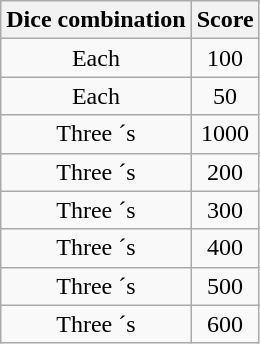<table class="wikitable">
<tr>
<th>Dice combination</th>
<th>Score</th>
</tr>
<tr>
<td align="center">Each </td>
<td align="center">100</td>
</tr>
<tr>
<td align="center">Each </td>
<td align="center">50</td>
</tr>
<tr>
<td align="center">Three ´s</td>
<td align="center">1000</td>
</tr>
<tr>
<td align="center">Three ´s</td>
<td align="center">200</td>
</tr>
<tr>
<td align="center">Three ´s</td>
<td align="center">300</td>
</tr>
<tr>
<td align="center">Three ´s</td>
<td align="center">400</td>
</tr>
<tr>
<td align="center">Three ´s</td>
<td align="center">500</td>
</tr>
<tr>
<td align="center">Three ´s</td>
<td align="center">600</td>
</tr>
</table>
